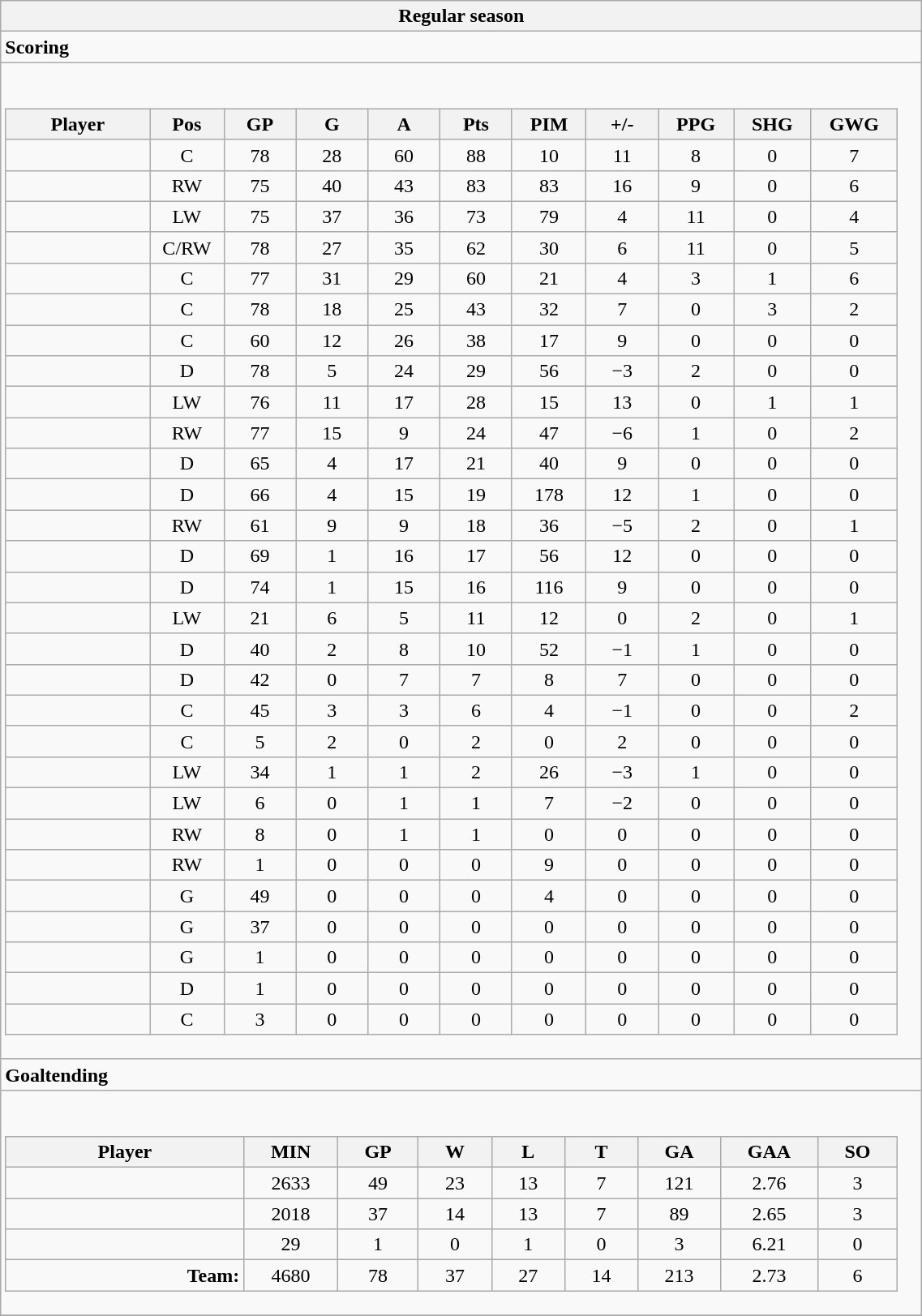<table class="wikitable collapsible" width="60%" border="1">
<tr>
<th>Regular season</th>
</tr>
<tr>
<td class="tocccolors"><strong>Scoring</strong></td>
</tr>
<tr>
<td><br><table class="wikitable sortable">
<tr ALIGN="center">
<th bgcolor="#DDDDFF" width="10%">Player</th>
<th bgcolor="#DDDDFF" width="3%" title="Position">Pos</th>
<th bgcolor="#DDDDFF" width="5%" title="Games played">GP</th>
<th bgcolor="#DDDDFF" width="5%" title="Goals">G</th>
<th bgcolor="#DDDDFF" width="5%" title="Assists">A</th>
<th bgcolor="#DDDDFF" width="5%" title="Points">Pts</th>
<th bgcolor="#DDDDFF" width="5%" title="Penalties in Minutes">PIM</th>
<th bgcolor="#DDDDFF" width="5%" title="Plus/minus">+/-</th>
<th bgcolor="#DDDDFF" width="5%" title="Power play goals">PPG</th>
<th bgcolor="#DDDDFF" width="5%" title="Short-handed goals">SHG</th>
<th bgcolor="#DDDDFF" width="5%" title="Game-winning goals">GWG</th>
</tr>
<tr align="center">
<td align="right"></td>
<td>C</td>
<td>78</td>
<td>28</td>
<td>60</td>
<td>88</td>
<td>10</td>
<td>11</td>
<td>8</td>
<td>0</td>
<td>7</td>
</tr>
<tr align="center">
<td align="right"></td>
<td>RW</td>
<td>75</td>
<td>40</td>
<td>43</td>
<td>83</td>
<td>83</td>
<td>16</td>
<td>9</td>
<td>0</td>
<td>6</td>
</tr>
<tr align="center">
<td align="right"></td>
<td>LW</td>
<td>75</td>
<td>37</td>
<td>36</td>
<td>73</td>
<td>79</td>
<td>4</td>
<td>11</td>
<td>0</td>
<td>4</td>
</tr>
<tr align="center">
<td align="right"></td>
<td>C/RW</td>
<td>78</td>
<td>27</td>
<td>35</td>
<td>62</td>
<td>30</td>
<td>6</td>
<td>11</td>
<td>0</td>
<td>5</td>
</tr>
<tr align="center">
<td align="right"></td>
<td>C</td>
<td>77</td>
<td>31</td>
<td>29</td>
<td>60</td>
<td>21</td>
<td>4</td>
<td>3</td>
<td>1</td>
<td>6</td>
</tr>
<tr align="center">
<td align="right"></td>
<td>C</td>
<td>78</td>
<td>18</td>
<td>25</td>
<td>43</td>
<td>32</td>
<td>7</td>
<td>0</td>
<td>3</td>
<td>2</td>
</tr>
<tr align="center">
<td align="right"></td>
<td>C</td>
<td>60</td>
<td>12</td>
<td>26</td>
<td>38</td>
<td>17</td>
<td>9</td>
<td>0</td>
<td>0</td>
<td>0</td>
</tr>
<tr align="center">
<td align="right"></td>
<td>D</td>
<td>78</td>
<td>5</td>
<td>24</td>
<td>29</td>
<td>56</td>
<td>−3</td>
<td>2</td>
<td>0</td>
<td>0</td>
</tr>
<tr align="center">
<td align="right"></td>
<td>LW</td>
<td>76</td>
<td>11</td>
<td>17</td>
<td>28</td>
<td>15</td>
<td>13</td>
<td>0</td>
<td>1</td>
<td>1</td>
</tr>
<tr align="center">
<td align="right"></td>
<td>RW</td>
<td>77</td>
<td>15</td>
<td>9</td>
<td>24</td>
<td>47</td>
<td>−6</td>
<td>1</td>
<td>0</td>
<td>2</td>
</tr>
<tr align="center">
<td align="right"></td>
<td>D</td>
<td>65</td>
<td>4</td>
<td>17</td>
<td>21</td>
<td>40</td>
<td>9</td>
<td>0</td>
<td>0</td>
<td>0</td>
</tr>
<tr align="center">
<td align="right"></td>
<td>D</td>
<td>66</td>
<td>4</td>
<td>15</td>
<td>19</td>
<td>178</td>
<td>12</td>
<td>1</td>
<td>0</td>
<td>0</td>
</tr>
<tr align="center">
<td align="right"></td>
<td>RW</td>
<td>61</td>
<td>9</td>
<td>9</td>
<td>18</td>
<td>36</td>
<td>−5</td>
<td>2</td>
<td>0</td>
<td>1</td>
</tr>
<tr align="center">
<td align="right"></td>
<td>D</td>
<td>69</td>
<td>1</td>
<td>16</td>
<td>17</td>
<td>56</td>
<td>12</td>
<td>0</td>
<td>0</td>
<td>0</td>
</tr>
<tr align="center">
<td align="right"></td>
<td>D</td>
<td>74</td>
<td>1</td>
<td>15</td>
<td>16</td>
<td>116</td>
<td>9</td>
<td>0</td>
<td>0</td>
<td>0</td>
</tr>
<tr align="center">
<td align="right"></td>
<td>LW</td>
<td>21</td>
<td>6</td>
<td>5</td>
<td>11</td>
<td>12</td>
<td>0</td>
<td>2</td>
<td>0</td>
<td>1</td>
</tr>
<tr align="center">
<td align="right"></td>
<td>D</td>
<td>40</td>
<td>2</td>
<td>8</td>
<td>10</td>
<td>52</td>
<td>−1</td>
<td>1</td>
<td>0</td>
<td>0</td>
</tr>
<tr align="center">
<td align="right"></td>
<td>D</td>
<td>42</td>
<td>0</td>
<td>7</td>
<td>7</td>
<td>8</td>
<td>7</td>
<td>0</td>
<td>0</td>
<td>0</td>
</tr>
<tr align="center">
<td align="right"></td>
<td>C</td>
<td>45</td>
<td>3</td>
<td>3</td>
<td>6</td>
<td>4</td>
<td>−1</td>
<td>0</td>
<td>0</td>
<td>2</td>
</tr>
<tr align="center">
<td align="right"></td>
<td>C</td>
<td>5</td>
<td>2</td>
<td>0</td>
<td>2</td>
<td>0</td>
<td>2</td>
<td>0</td>
<td>0</td>
<td>0</td>
</tr>
<tr align="center">
<td align="right"></td>
<td>LW</td>
<td>34</td>
<td>1</td>
<td>1</td>
<td>2</td>
<td>26</td>
<td>−3</td>
<td>1</td>
<td>0</td>
<td>0</td>
</tr>
<tr align="center">
<td align="right"></td>
<td>LW</td>
<td>6</td>
<td>0</td>
<td>1</td>
<td>1</td>
<td>7</td>
<td>−2</td>
<td>0</td>
<td>0</td>
<td>0</td>
</tr>
<tr align="center">
<td align="right"></td>
<td>RW</td>
<td>8</td>
<td>0</td>
<td>1</td>
<td>1</td>
<td>0</td>
<td>0</td>
<td>0</td>
<td>0</td>
<td>0</td>
</tr>
<tr align="center">
<td align="right"></td>
<td>RW</td>
<td>1</td>
<td>0</td>
<td>0</td>
<td>0</td>
<td>9</td>
<td>0</td>
<td>0</td>
<td>0</td>
<td>0</td>
</tr>
<tr align="center">
<td align="right"></td>
<td>G</td>
<td>49</td>
<td>0</td>
<td>0</td>
<td>0</td>
<td>4</td>
<td>0</td>
<td>0</td>
<td>0</td>
<td>0</td>
</tr>
<tr align="center">
<td align="right"></td>
<td>G</td>
<td>37</td>
<td>0</td>
<td>0</td>
<td>0</td>
<td>0</td>
<td>0</td>
<td>0</td>
<td>0</td>
<td>0</td>
</tr>
<tr align="center">
<td align="right"></td>
<td>G</td>
<td>1</td>
<td>0</td>
<td>0</td>
<td>0</td>
<td>0</td>
<td>0</td>
<td>0</td>
<td>0</td>
<td>0</td>
</tr>
<tr align="center">
<td align="right"></td>
<td>D</td>
<td>1</td>
<td>0</td>
<td>0</td>
<td>0</td>
<td>0</td>
<td>0</td>
<td>0</td>
<td>0</td>
<td>0</td>
</tr>
<tr align="center">
<td align="right"></td>
<td>C</td>
<td>3</td>
<td>0</td>
<td>0</td>
<td>0</td>
<td>0</td>
<td>0</td>
<td>0</td>
<td>0</td>
<td>0</td>
</tr>
</table>
</td>
</tr>
<tr>
<td class="toccolors"><strong>Goaltending</strong></td>
</tr>
<tr>
<td><br><table class="wikitable sortable">
<tr>
<th bgcolor="#DDDDFF" width="10%">Player</th>
<th width="3%" bgcolor="#DDDDFF" title="Minutes played">MIN</th>
<th width="3%" bgcolor="#DDDDFF" title="Games played in">GP</th>
<th width="3%" bgcolor="#DDDDFF" title="Wins">W</th>
<th width="3%" bgcolor="#DDDDFF"title="Losses">L</th>
<th width="3%" bgcolor="#DDDDFF" title="Ties">T</th>
<th width="3%" bgcolor="#DDDDFF" title="Goals against">GA</th>
<th width="3%" bgcolor="#DDDDFF" title="Goals against average">GAA</th>
<th width="3%" bgcolor="#DDDDFF"title="Shut-outs">SO</th>
</tr>
<tr align="center">
<td align="right"></td>
<td>2633</td>
<td>49</td>
<td>23</td>
<td>13</td>
<td>7</td>
<td>121</td>
<td>2.76</td>
<td>3</td>
</tr>
<tr align="center">
<td align="right"></td>
<td>2018</td>
<td>37</td>
<td>14</td>
<td>13</td>
<td>7</td>
<td>89</td>
<td>2.65</td>
<td>3</td>
</tr>
<tr align="center">
<td align="right"></td>
<td>29</td>
<td>1</td>
<td>0</td>
<td>1</td>
<td>0</td>
<td>3</td>
<td>6.21</td>
<td>0</td>
</tr>
<tr align="center">
<td align="right"><strong>Team:</strong></td>
<td>4680</td>
<td>78</td>
<td>37</td>
<td>27</td>
<td>14</td>
<td>213</td>
<td>2.73</td>
<td>6</td>
</tr>
</table>
</td>
</tr>
<tr>
</tr>
</table>
